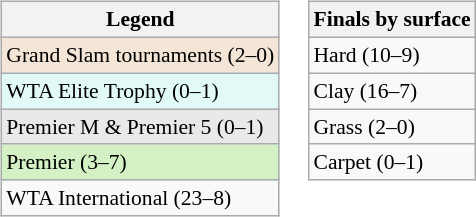<table>
<tr valign=top>
<td><br><table class=wikitable style="font-size:90%">
<tr>
<th>Legend</th>
</tr>
<tr>
<td bgcolor=f3e6d7>Grand Slam tournaments (2–0)</td>
</tr>
<tr bgcolor=E2FAF7>
<td>WTA Elite Trophy (0–1)</td>
</tr>
<tr>
<td bgcolor=e9e9e9>Premier M & Premier 5 (0–1)</td>
</tr>
<tr>
<td bgcolor=d4f1c5>Premier (3–7)</td>
</tr>
<tr>
<td>WTA International (23–8)</td>
</tr>
</table>
</td>
<td><br><table class=wikitable style="font-size:90%">
<tr>
<th>Finals by surface</th>
</tr>
<tr>
<td>Hard (10–9)</td>
</tr>
<tr>
<td>Clay (16–7)</td>
</tr>
<tr>
<td>Grass (2–0)</td>
</tr>
<tr>
<td>Carpet (0–1)</td>
</tr>
</table>
</td>
</tr>
</table>
